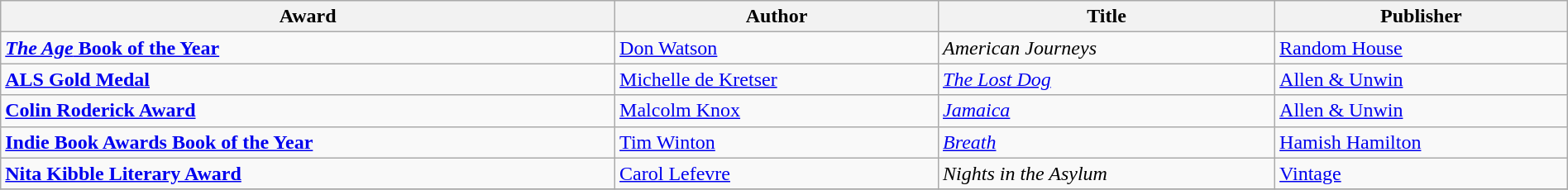<table class="wikitable" width=100%>
<tr>
<th>Award</th>
<th>Author</th>
<th>Title</th>
<th>Publisher</th>
</tr>
<tr>
<td><strong><a href='#'><em>The Age</em> Book of the Year</a></strong></td>
<td><a href='#'>Don Watson</a></td>
<td><em>American Journeys</em></td>
<td><a href='#'>Random House</a></td>
</tr>
<tr>
<td><strong><a href='#'>ALS Gold Medal</a></strong></td>
<td><a href='#'>Michelle de Kretser</a></td>
<td><em><a href='#'>The Lost Dog</a></em></td>
<td><a href='#'>Allen & Unwin</a></td>
</tr>
<tr>
<td><strong><a href='#'>Colin Roderick Award</a></strong></td>
<td><a href='#'>Malcolm Knox</a></td>
<td><em><a href='#'>Jamaica</a></em></td>
<td><a href='#'>Allen & Unwin</a></td>
</tr>
<tr>
<td><strong><a href='#'>Indie Book Awards Book of the Year</a></strong></td>
<td><a href='#'>Tim Winton</a></td>
<td><em><a href='#'>Breath</a></em></td>
<td><a href='#'>Hamish Hamilton</a></td>
</tr>
<tr>
<td><strong><a href='#'>Nita Kibble Literary Award</a></strong></td>
<td><a href='#'>Carol Lefevre</a></td>
<td><em>Nights in the Asylum</em></td>
<td><a href='#'>Vintage</a></td>
</tr>
<tr>
</tr>
</table>
